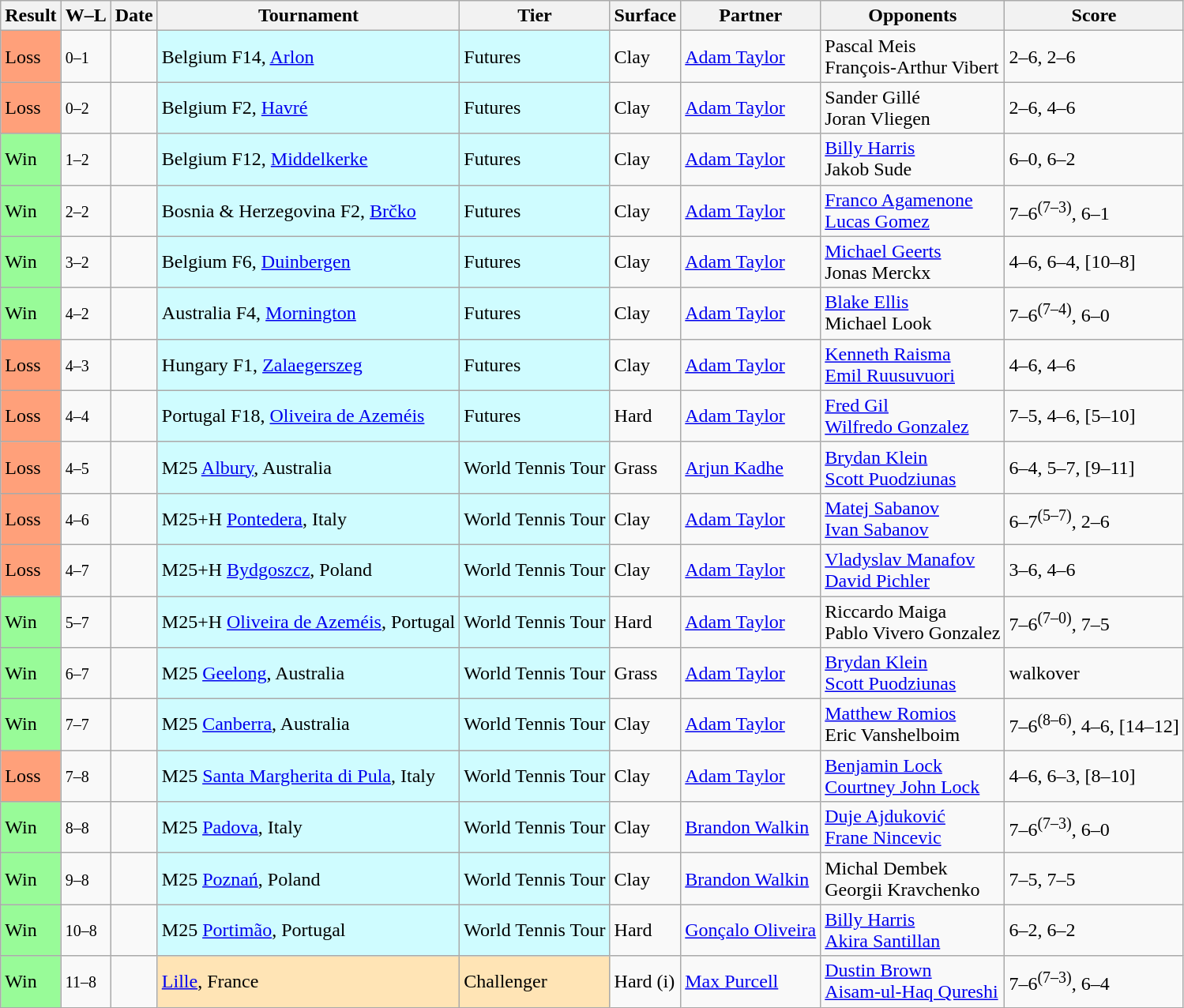<table class="sortable wikitable">
<tr>
<th>Result</th>
<th class="unsortable">W–L</th>
<th>Date</th>
<th>Tournament</th>
<th>Tier</th>
<th>Surface</th>
<th>Partner</th>
<th>Opponents</th>
<th class="unsortable">Score</th>
</tr>
<tr>
<td style="background:#ffa07a;">Loss</td>
<td><small>0–1</small></td>
<td></td>
<td style="background:#cffcff;">Belgium F14, <a href='#'>Arlon</a></td>
<td style="background:#cffcff;">Futures</td>
<td>Clay</td>
<td> <a href='#'>Adam Taylor</a></td>
<td> Pascal Meis <br>  François-Arthur Vibert</td>
<td>2–6, 2–6</td>
</tr>
<tr>
<td style="background:#ffa07a;">Loss</td>
<td><small>0–2</small></td>
<td></td>
<td style="background:#cffcff;">Belgium F2, <a href='#'>Havré</a></td>
<td style="background:#cffcff;">Futures</td>
<td>Clay</td>
<td> <a href='#'>Adam Taylor</a></td>
<td> Sander Gillé <br>  Joran Vliegen</td>
<td>2–6, 4–6</td>
</tr>
<tr>
<td style="background:#98fb98;">Win</td>
<td><small>1–2</small></td>
<td></td>
<td style="background:#cffcff;">Belgium F12, <a href='#'>Middelkerke</a></td>
<td style="background:#cffcff;">Futures</td>
<td>Clay</td>
<td> <a href='#'>Adam Taylor</a></td>
<td> <a href='#'>Billy Harris</a> <br>  Jakob Sude</td>
<td>6–0, 6–2</td>
</tr>
<tr>
<td style="background:#98fb98;">Win</td>
<td><small>2–2</small></td>
<td></td>
<td style="background:#cffcff;">Bosnia & Herzegovina F2, <a href='#'>Brčko</a></td>
<td style="background:#cffcff;">Futures</td>
<td>Clay</td>
<td> <a href='#'>Adam Taylor</a></td>
<td> <a href='#'>Franco Agamenone</a> <br>  <a href='#'>Lucas Gomez</a></td>
<td>7–6<sup>(7–3)</sup>, 6–1</td>
</tr>
<tr>
<td style="background:#98fb98;">Win</td>
<td><small>3–2</small></td>
<td></td>
<td style="background:#cffcff;">Belgium F6, <a href='#'>Duinbergen</a></td>
<td style="background:#cffcff;">Futures</td>
<td>Clay</td>
<td> <a href='#'>Adam Taylor</a></td>
<td> <a href='#'>Michael Geerts</a> <br>  Jonas Merckx</td>
<td>4–6, 6–4, [10–8]</td>
</tr>
<tr>
<td style="background:#98fb98;">Win</td>
<td><small>4–2</small></td>
<td></td>
<td style="background:#cffcff;">Australia F4, <a href='#'>Mornington</a></td>
<td style="background:#cffcff;">Futures</td>
<td>Clay</td>
<td> <a href='#'>Adam Taylor</a></td>
<td> <a href='#'>Blake Ellis</a> <br>  Michael Look</td>
<td>7–6<sup>(7–4)</sup>, 6–0</td>
</tr>
<tr>
<td style="background:#ffa07a;">Loss</td>
<td><small>4–3</small></td>
<td></td>
<td style="background:#cffcff;">Hungary F1, <a href='#'>Zalaegerszeg</a></td>
<td style="background:#cffcff;">Futures</td>
<td>Clay</td>
<td> <a href='#'>Adam Taylor</a></td>
<td> <a href='#'>Kenneth Raisma</a> <br>  <a href='#'>Emil Ruusuvuori</a></td>
<td>4–6, 4–6</td>
</tr>
<tr>
<td style="background:#ffa07a;">Loss</td>
<td><small>4–4</small></td>
<td></td>
<td style="background:#cffcff;">Portugal F18, <a href='#'>Oliveira de Azeméis</a></td>
<td style="background:#cffcff;">Futures</td>
<td>Hard</td>
<td> <a href='#'>Adam Taylor</a></td>
<td> <a href='#'>Fred Gil</a> <br>  <a href='#'>Wilfredo Gonzalez</a></td>
<td>7–5, 4–6, [5–10]</td>
</tr>
<tr>
<td style="background:#ffa07a;">Loss</td>
<td><small>4–5</small></td>
<td></td>
<td style="background:#cffcff;">M25 <a href='#'>Albury</a>, Australia</td>
<td style="background:#cffcff;">World Tennis Tour</td>
<td>Grass</td>
<td> <a href='#'>Arjun Kadhe</a></td>
<td> <a href='#'>Brydan Klein</a> <br>  <a href='#'>Scott Puodziunas</a></td>
<td>6–4, 5–7, [9–11]</td>
</tr>
<tr>
<td style="background:#ffa07a;">Loss</td>
<td><small>4–6</small></td>
<td></td>
<td style="background:#cffcff;">M25+H <a href='#'>Pontedera</a>, Italy</td>
<td style="background:#cffcff;">World Tennis Tour</td>
<td>Clay</td>
<td> <a href='#'>Adam Taylor</a></td>
<td> <a href='#'>Matej Sabanov</a> <br>  <a href='#'>Ivan Sabanov</a></td>
<td>6–7<sup>(5–7)</sup>, 2–6</td>
</tr>
<tr>
<td style="background:#ffa07a;">Loss</td>
<td><small>4–7</small></td>
<td></td>
<td style="background:#cffcff;">M25+H <a href='#'>Bydgoszcz</a>, Poland</td>
<td style="background:#cffcff;">World Tennis Tour</td>
<td>Clay</td>
<td> <a href='#'>Adam Taylor</a></td>
<td> <a href='#'>Vladyslav Manafov</a> <br>  <a href='#'>David Pichler</a></td>
<td>3–6, 4–6</td>
</tr>
<tr>
<td style="background:#98fb98;">Win</td>
<td><small>5–7</small></td>
<td></td>
<td style="background:#cffcff;">M25+H <a href='#'>Oliveira de Azeméis</a>, Portugal</td>
<td style="background:#cffcff;">World Tennis Tour</td>
<td>Hard</td>
<td> <a href='#'>Adam Taylor</a></td>
<td> Riccardo Maiga <br>  Pablo Vivero Gonzalez</td>
<td>7–6<sup>(7–0)</sup>, 7–5</td>
</tr>
<tr>
<td style="background:#98fb98;">Win</td>
<td><small>6–7</small></td>
<td></td>
<td style="background:#cffcff;">M25 <a href='#'>Geelong</a>, Australia</td>
<td style="background:#cffcff;">World Tennis Tour</td>
<td>Grass</td>
<td> <a href='#'>Adam Taylor</a></td>
<td> <a href='#'>Brydan Klein</a> <br>  <a href='#'>Scott Puodziunas</a></td>
<td>walkover</td>
</tr>
<tr>
<td style="background:#98fb98;">Win</td>
<td><small>7–7</small></td>
<td></td>
<td style="background:#cffcff;">M25 <a href='#'>Canberra</a>, Australia</td>
<td style="background:#cffcff;">World Tennis Tour</td>
<td>Clay</td>
<td> <a href='#'>Adam Taylor</a></td>
<td> <a href='#'>Matthew Romios</a> <br>  Eric Vanshelboim</td>
<td>7–6<sup>(8–6)</sup>, 4–6, [14–12]</td>
</tr>
<tr>
<td style="background:#ffa07a;">Loss</td>
<td><small>7–8</small></td>
<td></td>
<td style="background:#cffcff;">M25 <a href='#'>Santa Margherita di Pula</a>, Italy</td>
<td style="background:#cffcff;">World Tennis Tour</td>
<td>Clay</td>
<td> <a href='#'>Adam Taylor</a></td>
<td> <a href='#'>Benjamin Lock</a> <br>  <a href='#'>Courtney John Lock</a></td>
<td>4–6, 6–3, [8–10]</td>
</tr>
<tr>
<td style="background:#98fb98;">Win</td>
<td><small>8–8</small></td>
<td></td>
<td style="background:#cffcff;">M25 <a href='#'>Padova</a>, Italy</td>
<td style="background:#cffcff;">World Tennis Tour</td>
<td>Clay</td>
<td> <a href='#'>Brandon Walkin</a></td>
<td> <a href='#'>Duje Ajduković</a> <br>  <a href='#'>Frane Nincevic</a></td>
<td>7–6<sup>(7–3)</sup>, 6–0</td>
</tr>
<tr>
<td style="background:#98fb98;">Win</td>
<td><small>9–8</small></td>
<td></td>
<td style="background:#cffcff;">M25 <a href='#'>Poznań</a>, Poland</td>
<td style="background:#cffcff;">World Tennis Tour</td>
<td>Clay</td>
<td> <a href='#'>Brandon Walkin</a></td>
<td> Michal Dembek <br>  Georgii Kravchenko</td>
<td>7–5, 7–5</td>
</tr>
<tr>
<td style="background:#98fb98;">Win</td>
<td><small>10–8</small></td>
<td></td>
<td style="background:#cffcff;">M25 <a href='#'>Portimão</a>, Portugal</td>
<td style="background:#cffcff;">World Tennis Tour</td>
<td>Hard</td>
<td> <a href='#'>Gonçalo Oliveira</a></td>
<td> <a href='#'>Billy Harris</a> <br>  <a href='#'>Akira Santillan</a></td>
<td>6–2, 6–2</td>
</tr>
<tr>
<td bgcolor=98FB98>Win</td>
<td><small>11–8</small></td>
<td><a href='#'></a></td>
<td style="background:moccasin;"><a href='#'>Lille</a>, France</td>
<td style="background:moccasin;">Challenger</td>
<td>Hard (i)</td>
<td> <a href='#'>Max Purcell</a></td>
<td> <a href='#'>Dustin Brown</a><br> <a href='#'>Aisam-ul-Haq Qureshi</a></td>
<td>7–6<sup>(7–3)</sup>, 6–4</td>
</tr>
</table>
